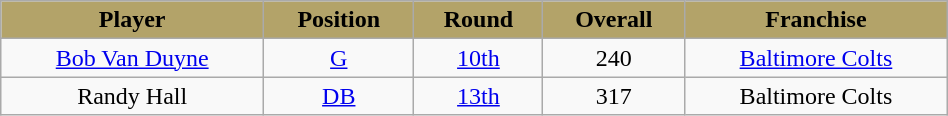<table class="wikitable" width="50%">
<tr align="center"  style="background:#B3A369;color:black;">
<td><strong>Player</strong></td>
<td><strong>Position</strong></td>
<td><strong>Round</strong></td>
<td><strong>Overall</strong></td>
<td><strong>Franchise</strong></td>
</tr>
<tr align="center" bgcolor="">
<td><a href='#'>Bob Van Duyne</a></td>
<td><a href='#'>G</a></td>
<td><a href='#'>10th</a></td>
<td>240</td>
<td><a href='#'>Baltimore Colts</a></td>
</tr>
<tr align="center" bgcolor="">
<td>Randy Hall</td>
<td><a href='#'>DB</a></td>
<td><a href='#'>13th</a></td>
<td>317</td>
<td>Baltimore Colts</td>
</tr>
</table>
